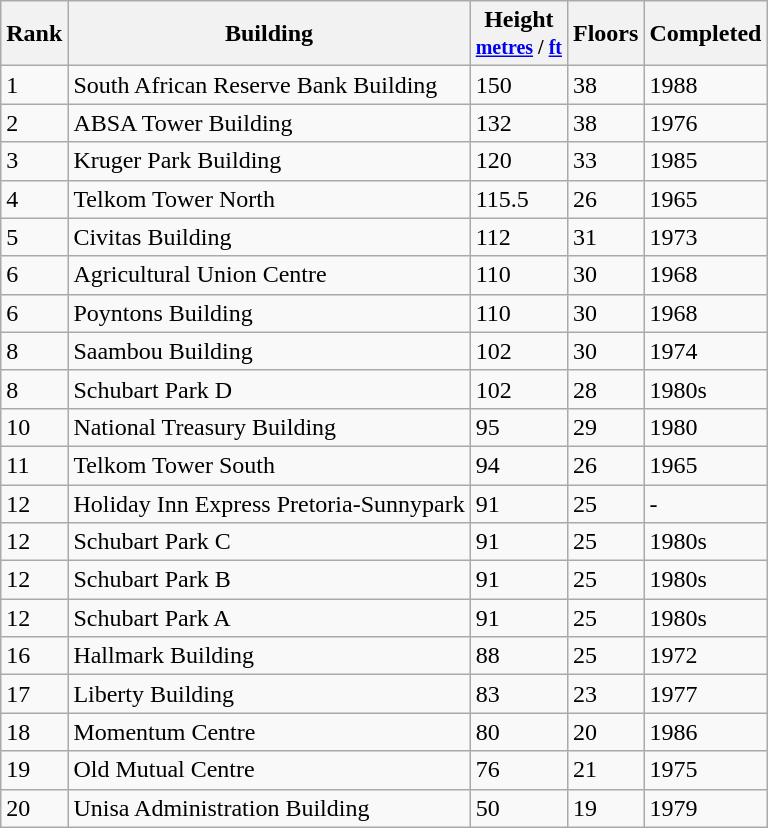<table class="wikitable sortable">
<tr>
<th>Rank</th>
<th>Building</th>
<th>Height<br><small><a href='#'>metres</a> / <a href='#'>ft</a></small></th>
<th>Floors</th>
<th>Completed</th>
</tr>
<tr>
<td>1</td>
<td>South African Reserve Bank Building</td>
<td>150</td>
<td>38</td>
<td>1988</td>
</tr>
<tr>
<td>2</td>
<td>ABSA Tower Building</td>
<td>132</td>
<td>38</td>
<td>1976</td>
</tr>
<tr>
<td>3</td>
<td>Kruger Park Building</td>
<td>120</td>
<td>33</td>
<td>1985</td>
</tr>
<tr>
<td>4</td>
<td>Telkom Tower North</td>
<td>115.5</td>
<td>26</td>
<td>1965 </td>
</tr>
<tr>
<td>5</td>
<td>Civitas Building</td>
<td>112</td>
<td>31</td>
<td>1973</td>
</tr>
<tr>
<td>6</td>
<td>Agricultural Union Centre</td>
<td>110</td>
<td>30</td>
<td>1968</td>
</tr>
<tr>
<td>6</td>
<td>Poyntons Building</td>
<td>110</td>
<td>30</td>
<td>1968</td>
</tr>
<tr>
<td>8</td>
<td>Saambou Building</td>
<td>102</td>
<td>30</td>
<td>1974</td>
</tr>
<tr>
<td>8</td>
<td>Schubart Park D</td>
<td>102</td>
<td>28</td>
<td>1980s</td>
</tr>
<tr>
<td>10</td>
<td>National Treasury Building</td>
<td>95</td>
<td>29</td>
<td>1980</td>
</tr>
<tr>
<td>11</td>
<td>Telkom Tower South</td>
<td>94</td>
<td>26</td>
<td>1965 </td>
</tr>
<tr>
<td>12</td>
<td>Holiday Inn Express Pretoria-Sunnypark</td>
<td>91</td>
<td>25</td>
<td>-</td>
</tr>
<tr>
<td>12</td>
<td>Schubart Park C</td>
<td>91</td>
<td>25</td>
<td>1980s</td>
</tr>
<tr>
<td>12</td>
<td>Schubart Park B</td>
<td>91</td>
<td>25</td>
<td>1980s</td>
</tr>
<tr>
<td>12</td>
<td>Schubart Park A</td>
<td>91</td>
<td>25</td>
<td>1980s</td>
</tr>
<tr>
<td>16</td>
<td>Hallmark Building</td>
<td>88</td>
<td>25</td>
<td>1972</td>
</tr>
<tr>
<td>17</td>
<td>Liberty Building</td>
<td>83</td>
<td>23</td>
<td>1977</td>
</tr>
<tr>
<td>18</td>
<td>Momentum Centre</td>
<td>80</td>
<td>20</td>
<td>1986</td>
</tr>
<tr>
<td>19</td>
<td>Old Mutual Centre</td>
<td>76</td>
<td>21</td>
<td>1975</td>
</tr>
<tr>
<td>20</td>
<td>Unisa Administration Building</td>
<td>50</td>
<td>19</td>
<td>1979</td>
</tr>
</table>
